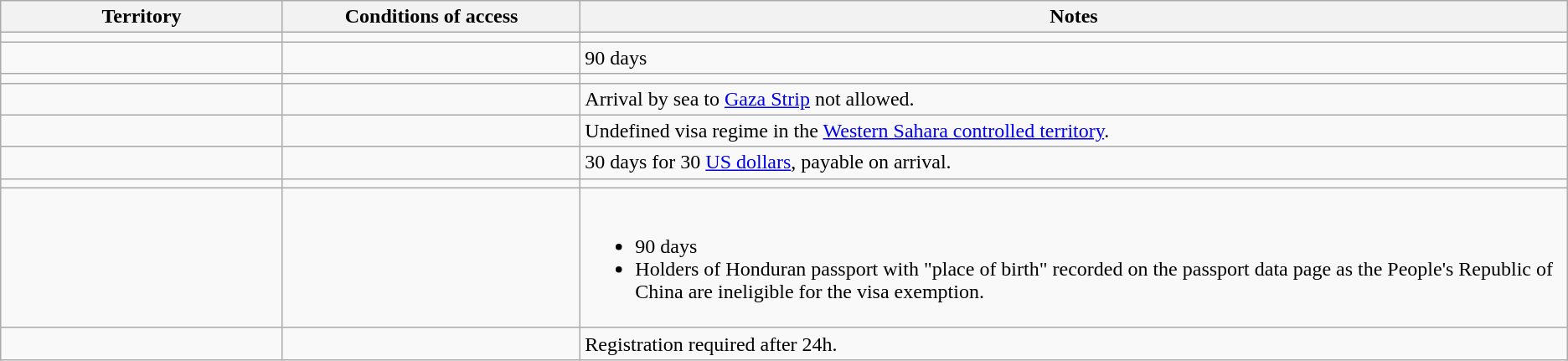<table class="wikitable" style="text-align: left; table-layout: fixed;">
<tr>
<th width="18%">Territory</th>
<th width="19%">Conditions of access</th>
<th>Notes</th>
</tr>
<tr>
<td></td>
<td></td>
<td></td>
</tr>
<tr>
<td></td>
<td></td>
<td>90 days</td>
</tr>
<tr>
<td></td>
<td></td>
<td></td>
</tr>
<tr>
<td></td>
<td></td>
<td>Arrival by sea to <a href='#'>Gaza Strip</a> not allowed.</td>
</tr>
<tr>
<td></td>
<td></td>
<td>Undefined visa regime in the <a href='#'>Western Sahara controlled territory</a>.</td>
</tr>
<tr>
<td></td>
<td></td>
<td>30 days for 30 <a href='#'>US dollars</a>, payable on arrival.</td>
</tr>
<tr>
<td></td>
<td></td>
<td></td>
</tr>
<tr>
<td></td>
<td></td>
<td><br><ul><li>90 days</li><li>Holders of Honduran passport with "place of birth" recorded on the passport data page as the People's Republic of China are ineligible for the visa exemption.</li></ul></td>
</tr>
<tr>
<td></td>
<td></td>
<td>Registration required after 24h.</td>
</tr>
</table>
